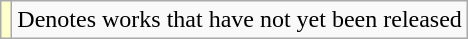<table class="wikitable">
<tr>
<td style="background:#FFFFCC;"></td>
<td>Denotes works that have not yet been released</td>
</tr>
</table>
